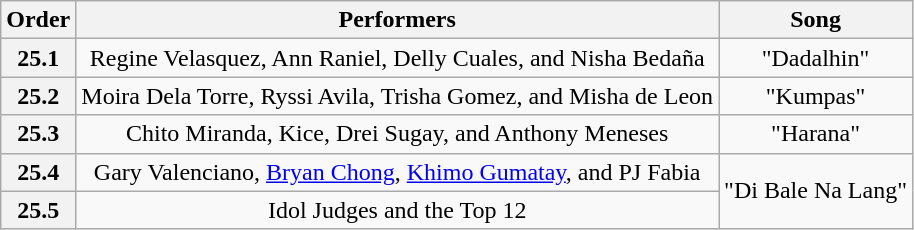<table class="wikitable" style="text-align:center;">
<tr>
<th>Order</th>
<th>Performers</th>
<th>Song</th>
</tr>
<tr>
<th>25.1</th>
<td>Regine Velasquez, Ann Raniel, Delly Cuales, and Nisha Bedaña</td>
<td>"Dadalhin"</td>
</tr>
<tr>
<th>25.2</th>
<td>Moira Dela Torre, Ryssi Avila, Trisha Gomez, and Misha de Leon</td>
<td>"Kumpas"</td>
</tr>
<tr>
<th>25.3</th>
<td>Chito Miranda, Kice, Drei Sugay, and Anthony Meneses</td>
<td>"Harana"</td>
</tr>
<tr>
<th>25.4</th>
<td>Gary Valenciano, <a href='#'>Bryan Chong</a>, <a href='#'>Khimo Gumatay</a>, and PJ Fabia</td>
<td rowspan="2">"Di Bale Na Lang"</td>
</tr>
<tr>
<th>25.5</th>
<td>Idol Judges and the Top 12</td>
</tr>
</table>
